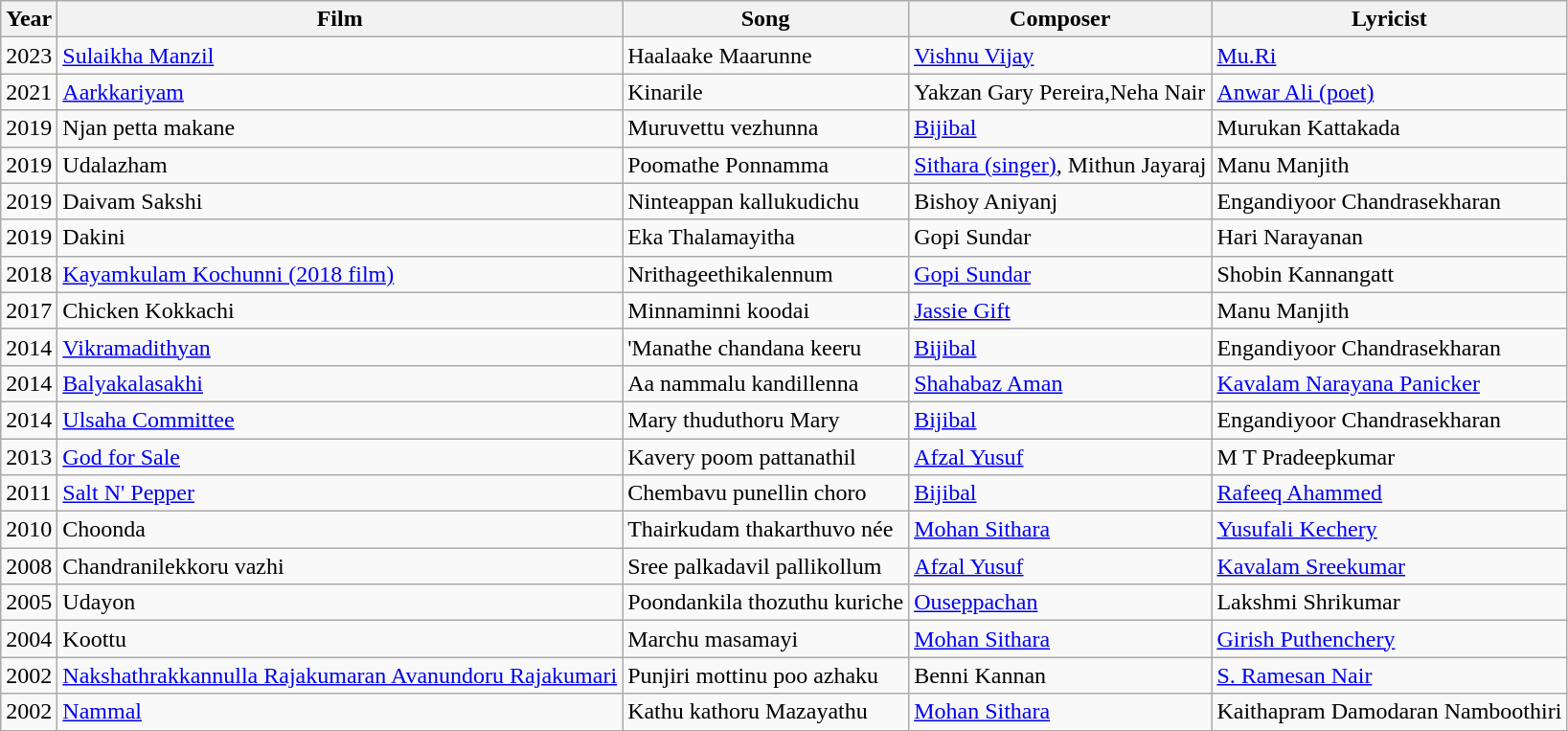<table class = "sortable wikitable">
<tr>
<th>Year</th>
<th>Film</th>
<th>Song</th>
<th>Composer</th>
<th>Lyricist</th>
</tr>
<tr>
<td>2023</td>
<td><a href='#'>Sulaikha Manzil</a></td>
<td>Haalaake Maarunne</td>
<td><a href='#'>Vishnu Vijay</a></td>
<td><a href='#'>Mu.Ri</a></td>
</tr>
<tr>
<td>2021</td>
<td><a href='#'>Aarkkariyam</a></td>
<td>Kinarile</td>
<td>Yakzan Gary Pereira,Neha Nair</td>
<td><a href='#'>Anwar Ali (poet)</a></td>
</tr>
<tr>
<td>2019</td>
<td>Njan petta makane</td>
<td>Muruvettu vezhunna</td>
<td><a href='#'>Bijibal</a></td>
<td>Murukan Kattakada</td>
</tr>
<tr>
<td>2019</td>
<td>Udalazham</td>
<td>Poomathe Ponnamma</td>
<td><a href='#'>Sithara (singer)</a>, Mithun Jayaraj</td>
<td>Manu Manjith</td>
</tr>
<tr>
<td>2019</td>
<td>Daivam Sakshi</td>
<td>Ninteappan kallukudichu</td>
<td>Bishoy Aniyanj</td>
<td>Engandiyoor Chandrasekharan</td>
</tr>
<tr>
<td>2019</td>
<td>Dakini</td>
<td>Eka Thalamayitha</td>
<td>Gopi Sundar</td>
<td>Hari Narayanan</td>
</tr>
<tr>
<td>2018</td>
<td><a href='#'>Kayamkulam Kochunni (2018 film)</a></td>
<td>Nrithageethikalennum</td>
<td><a href='#'>Gopi Sundar</a></td>
<td>Shobin Kannangatt</td>
</tr>
<tr>
<td>2017</td>
<td>Chicken Kokkachi</td>
<td>Minnaminni koodai</td>
<td><a href='#'>Jassie Gift</a></td>
<td>Manu Manjith</td>
</tr>
<tr>
<td>2014</td>
<td><a href='#'>Vikramadithyan</a></td>
<td>'Manathe chandana keeru</td>
<td><a href='#'>Bijibal</a></td>
<td>Engandiyoor Chandrasekharan</td>
</tr>
<tr>
<td>2014</td>
<td><a href='#'>Balyakalasakhi</a></td>
<td>Aa nammalu kandillenna</td>
<td><a href='#'>Shahabaz Aman</a></td>
<td><a href='#'>Kavalam Narayana Panicker</a></td>
</tr>
<tr>
<td>2014</td>
<td><a href='#'>Ulsaha Committee</a></td>
<td>Mary thuduthoru Mary</td>
<td><a href='#'>Bijibal</a></td>
<td>Engandiyoor Chandrasekharan</td>
</tr>
<tr>
<td>2013</td>
<td><a href='#'>God for Sale</a></td>
<td>Kavery poom pattanathil</td>
<td><a href='#'>Afzal Yusuf</a></td>
<td>M T Pradeepkumar</td>
</tr>
<tr>
<td>2011</td>
<td><a href='#'>Salt N' Pepper</a></td>
<td>Chembavu punellin choro</td>
<td><a href='#'>Bijibal</a></td>
<td><a href='#'>Rafeeq Ahammed</a></td>
</tr>
<tr>
<td>2010</td>
<td>Choonda</td>
<td>Thairkudam thakarthuvo née</td>
<td><a href='#'>Mohan Sithara</a></td>
<td><a href='#'>Yusufali Kechery</a></td>
</tr>
<tr>
<td>2008</td>
<td>Chandranilekkoru vazhi</td>
<td>Sree palkadavil pallikollum</td>
<td><a href='#'>Afzal Yusuf</a></td>
<td><a href='#'>Kavalam Sreekumar</a></td>
</tr>
<tr>
<td>2005</td>
<td>Udayon</td>
<td>Poondankila thozuthu kuriche</td>
<td><a href='#'>Ouseppachan</a></td>
<td>Lakshmi Shrikumar</td>
</tr>
<tr>
<td>2004</td>
<td>Koottu</td>
<td>Marchu masamayi</td>
<td><a href='#'>Mohan Sithara</a></td>
<td><a href='#'>Girish Puthenchery</a></td>
</tr>
<tr>
<td>2002</td>
<td><a href='#'>Nakshathrakkannulla Rajakumaran Avanundoru Rajakumari</a></td>
<td>Punjiri mottinu poo azhaku</td>
<td>Benni Kannan</td>
<td><a href='#'>S. Ramesan Nair</a></td>
</tr>
<tr>
<td>2002</td>
<td><a href='#'>Nammal</a></td>
<td>Kathu kathoru Mazayathu</td>
<td><a href='#'>Mohan Sithara</a></td>
<td>Kaithapram Damodaran Namboothiri</td>
</tr>
</table>
